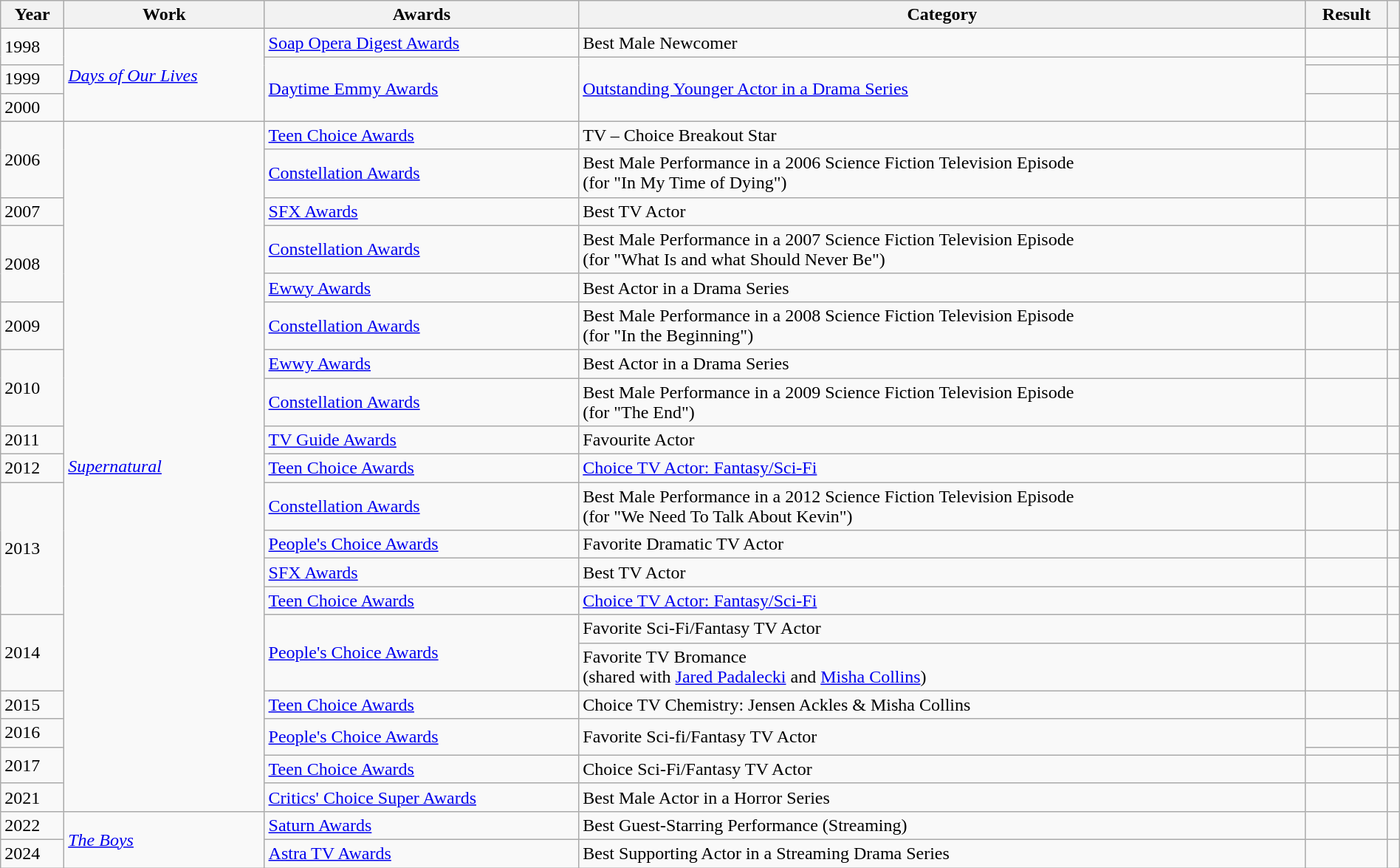<table class="wikitable sortable" style="width:100%;">
<tr>
<th>Year</th>
<th>Work</th>
<th>Awards</th>
<th>Category</th>
<th>Result</th>
<th class="unsortable"></th>
</tr>
<tr>
<td rowspan="2">1998</td>
<td rowspan="4"><em><a href='#'>Days of Our Lives</a></em></td>
<td style="white-space:nowrap;"><a href='#'>Soap Opera Digest Awards</a></td>
<td>Best Male Newcomer</td>
<td></td>
<td></td>
</tr>
<tr>
<td rowspan=3><a href='#'>Daytime Emmy Awards</a></td>
<td rowspan=3><a href='#'>Outstanding Younger Actor in a Drama Series</a></td>
<td></td>
<td></td>
</tr>
<tr>
<td>1999</td>
<td></td>
<td></td>
</tr>
<tr>
<td>2000</td>
<td></td>
<td></td>
</tr>
<tr>
<td rowspan="2">2006</td>
<td rowspan="21"><em><a href='#'>Supernatural</a></em></td>
<td><a href='#'>Teen Choice Awards</a></td>
<td>TV – Choice Breakout Star</td>
<td></td>
<td style="text-align:center;"></td>
</tr>
<tr>
<td><a href='#'>Constellation Awards</a></td>
<td>Best Male Performance in a 2006 Science Fiction Television Episode<br>(for "In My Time of Dying")</td>
<td></td>
<td style="text-align:center;"></td>
</tr>
<tr>
<td>2007</td>
<td><a href='#'>SFX Awards</a></td>
<td>Best TV Actor</td>
<td></td>
<td></td>
</tr>
<tr>
<td rowspan="2">2008</td>
<td><a href='#'>Constellation Awards</a></td>
<td>Best Male Performance in a 2007 Science Fiction Television Episode<br>(for "What Is and what Should Never Be")</td>
<td></td>
<td style="text-align:center;"></td>
</tr>
<tr>
<td><a href='#'>Ewwy Awards</a></td>
<td>Best Actor in a Drama Series</td>
<td></td>
<td style="text-align:center;"></td>
</tr>
<tr>
<td>2009</td>
<td><a href='#'>Constellation Awards</a></td>
<td>Best Male Performance in a 2008 Science Fiction Television Episode<br>(for "In the Beginning")</td>
<td></td>
<td style="text-align:center;"></td>
</tr>
<tr>
<td rowspan="2">2010</td>
<td><a href='#'>Ewwy Awards</a></td>
<td>Best Actor in a Drama Series</td>
<td></td>
<td style="text-align:center;"></td>
</tr>
<tr>
<td><a href='#'>Constellation Awards</a></td>
<td>Best Male Performance in a 2009 Science Fiction Television Episode<br>(for "The End")</td>
<td></td>
<td style="text-align:center;"></td>
</tr>
<tr>
<td>2011</td>
<td><a href='#'>TV Guide Awards</a></td>
<td>Favourite Actor</td>
<td></td>
<td style="text-align:center;"></td>
</tr>
<tr>
<td>2012</td>
<td><a href='#'>Teen Choice Awards</a></td>
<td><a href='#'>Choice TV Actor: Fantasy/Sci-Fi</a></td>
<td></td>
<td style="text-align:center;"></td>
</tr>
<tr>
<td rowspan="4">2013</td>
<td><a href='#'>Constellation Awards</a></td>
<td>Best Male Performance in a 2012 Science Fiction Television Episode<br>(for "We Need To Talk About Kevin")</td>
<td></td>
<td style="text-align:center;"></td>
</tr>
<tr>
<td><a href='#'>People's Choice Awards</a></td>
<td>Favorite Dramatic TV Actor</td>
<td></td>
<td style="text-align:center;"></td>
</tr>
<tr>
<td><a href='#'>SFX Awards</a></td>
<td>Best TV Actor</td>
<td></td>
<td style="text-align:center;"></td>
</tr>
<tr>
<td><a href='#'>Teen Choice Awards</a></td>
<td><a href='#'>Choice TV Actor: Fantasy/Sci-Fi</a></td>
<td></td>
<td style="text-align:center;"></td>
</tr>
<tr>
<td rowspan="2">2014</td>
<td rowspan="2"><a href='#'>People's Choice Awards</a></td>
<td>Favorite Sci-Fi/Fantasy TV Actor</td>
<td></td>
<td style="text-align:center;"></td>
</tr>
<tr>
<td>Favorite TV Bromance<br>(shared with <a href='#'>Jared Padalecki</a> and <a href='#'>Misha Collins</a>)</td>
<td></td>
<td style="text-align:center;"></td>
</tr>
<tr>
<td>2015</td>
<td><a href='#'>Teen Choice Awards</a></td>
<td>Choice TV Chemistry: Jensen Ackles & Misha Collins</td>
<td></td>
<td style="text-align:center;"></td>
</tr>
<tr>
<td>2016</td>
<td rowspan="2"><a href='#'>People's Choice Awards</a></td>
<td rowspan=2>Favorite Sci-fi/Fantasy TV Actor</td>
<td></td>
<td style="text-align:center;"></td>
</tr>
<tr>
<td rowspan=2>2017</td>
<td></td>
<td style="text-align:center;"></td>
</tr>
<tr>
<td><a href='#'>Teen Choice Awards</a></td>
<td>Choice Sci-Fi/Fantasy TV Actor</td>
<td></td>
<td style="text-align:center;"></td>
</tr>
<tr>
<td>2021</td>
<td><a href='#'>Critics' Choice Super Awards</a></td>
<td>Best Male Actor in a Horror Series</td>
<td></td>
<td style="text-align:center;"></td>
</tr>
<tr>
<td>2022</td>
<td rowspan="2"><em><a href='#'>The Boys</a></em></td>
<td><a href='#'>Saturn Awards</a></td>
<td>Best Guest-Starring Performance (Streaming)</td>
<td></td>
<td style="text-align:center;"></td>
</tr>
<tr>
<td>2024</td>
<td><a href='#'>Astra TV Awards</a></td>
<td>Best Supporting Actor in a Streaming Drama Series</td>
<td></td>
<td style="text-align:center;"></td>
</tr>
</table>
